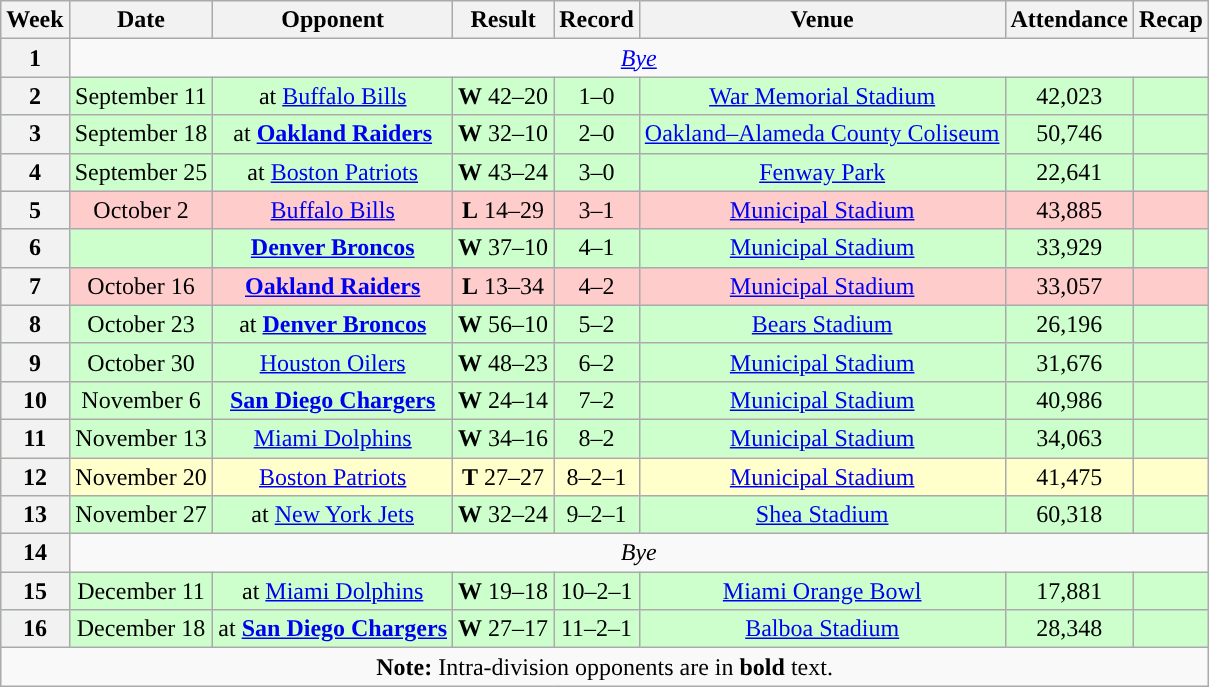<table class="wikitable" style="text-align:center">
<tr>
<th>Week</th>
<th>Date</th>
<th>Opponent</th>
<th>Result</th>
<th>Record</th>
<th>Venue</th>
<th>Attendance</th>
<th>Recap</th>
</tr>
<tr>
<th>1</th>
<td colspan="7" align="center"><em><a href='#'>Bye</a></em></td>
</tr>
<tr style="background:#cfc">
<th>2</th>
<td>September 11</td>
<td>at <a href='#'>Buffalo Bills</a></td>
<td><strong>W</strong> 42–20</td>
<td>1–0</td>
<td><a href='#'>War Memorial Stadium</a></td>
<td>42,023</td>
<td></td>
</tr>
<tr style="background:#cfc">
<th>3</th>
<td>September 18</td>
<td>at <strong><a href='#'>Oakland Raiders</a></strong></td>
<td><strong>W</strong> 32–10</td>
<td>2–0</td>
<td><a href='#'>Oakland–Alameda County Coliseum</a></td>
<td>50,746</td>
<td></td>
</tr>
<tr style="background:#cfc">
<th>4</th>
<td>September 25</td>
<td>at <a href='#'>Boston Patriots</a></td>
<td><strong>W</strong> 43–24</td>
<td>3–0</td>
<td><a href='#'>Fenway Park</a></td>
<td>22,641</td>
<td></td>
</tr>
<tr style="background:#fcc">
<th>5</th>
<td>October 2</td>
<td><a href='#'>Buffalo Bills</a></td>
<td><strong>L</strong> 14–29</td>
<td>3–1</td>
<td><a href='#'>Municipal Stadium</a></td>
<td>43,885</td>
<td></td>
</tr>
<tr style="background:#cfc">
<th>6</th>
<td></td>
<td><strong><a href='#'>Denver Broncos</a></strong></td>
<td><strong>W</strong> 37–10</td>
<td>4–1</td>
<td><a href='#'>Municipal Stadium</a></td>
<td>33,929</td>
<td></td>
</tr>
<tr style="background:#fcc">
<th>7</th>
<td>October 16</td>
<td><strong><a href='#'>Oakland Raiders</a></strong></td>
<td><strong>L</strong> 13–34</td>
<td>4–2</td>
<td><a href='#'>Municipal Stadium</a></td>
<td>33,057</td>
<td></td>
</tr>
<tr style="background:#cfc">
<th>8</th>
<td>October 23</td>
<td>at <strong><a href='#'>Denver Broncos</a></strong></td>
<td><strong>W</strong> 56–10</td>
<td>5–2</td>
<td><a href='#'>Bears Stadium</a></td>
<td>26,196</td>
<td></td>
</tr>
<tr style="background:#cfc">
<th>9</th>
<td>October 30</td>
<td><a href='#'>Houston Oilers</a></td>
<td><strong>W</strong> 48–23</td>
<td>6–2</td>
<td><a href='#'>Municipal Stadium</a></td>
<td>31,676</td>
<td></td>
</tr>
<tr style="background:#cfc">
<th>10</th>
<td>November 6</td>
<td><strong><a href='#'>San Diego Chargers</a></strong></td>
<td><strong>W</strong> 24–14</td>
<td>7–2</td>
<td><a href='#'>Municipal Stadium</a></td>
<td>40,986</td>
<td></td>
</tr>
<tr style="background:#cfc">
<th>11</th>
<td>November 13</td>
<td><a href='#'>Miami Dolphins</a></td>
<td><strong>W</strong> 34–16</td>
<td>8–2</td>
<td><a href='#'>Municipal Stadium</a></td>
<td>34,063</td>
<td></td>
</tr>
<tr style="background:#ffc">
<th>12</th>
<td>November 20</td>
<td><a href='#'>Boston Patriots</a></td>
<td><strong>T</strong> 27–27</td>
<td>8–2–1</td>
<td><a href='#'>Municipal Stadium</a></td>
<td>41,475</td>
<td></td>
</tr>
<tr style="background:#cfc">
<th>13</th>
<td>November 27</td>
<td>at <a href='#'>New York Jets</a></td>
<td><strong>W</strong> 32–24</td>
<td>9–2–1</td>
<td><a href='#'>Shea Stadium</a></td>
<td>60,318</td>
<td></td>
</tr>
<tr>
<th>14</th>
<td colspan="7"><em>Bye</em></td>
</tr>
<tr style="background:#cfc">
<th>15</th>
<td>December 11</td>
<td>at <a href='#'>Miami Dolphins</a></td>
<td><strong>W</strong> 19–18</td>
<td>10–2–1</td>
<td><a href='#'>Miami Orange Bowl</a></td>
<td>17,881</td>
<td></td>
</tr>
<tr style="background:#cfc">
<th>16</th>
<td>December 18</td>
<td>at <strong><a href='#'>San Diego Chargers</a></strong></td>
<td><strong>W</strong> 27–17</td>
<td>11–2–1</td>
<td><a href='#'>Balboa Stadium</a></td>
<td>28,348</td>
<td></td>
</tr>
<tr>
<td colspan="8"><strong>Note:</strong> Intra-division opponents are in <strong>bold</strong> text.</td>
</tr>
</table>
